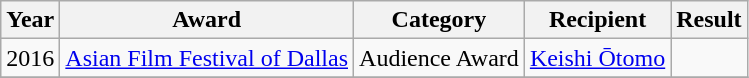<table class="wikitable plainrowheaders sortable">
<tr>
<th scope="col">Year</th>
<th scope="col">Award</th>
<th scope="col">Category</th>
<th scope="col">Recipient</th>
<th scope="col">Result</th>
</tr>
<tr>
<td>2016</td>
<td><a href='#'>Asian Film Festival of Dallas</a></td>
<td>Audience Award</td>
<td><a href='#'>Keishi Ōtomo</a></td>
<td></td>
</tr>
<tr>
</tr>
</table>
